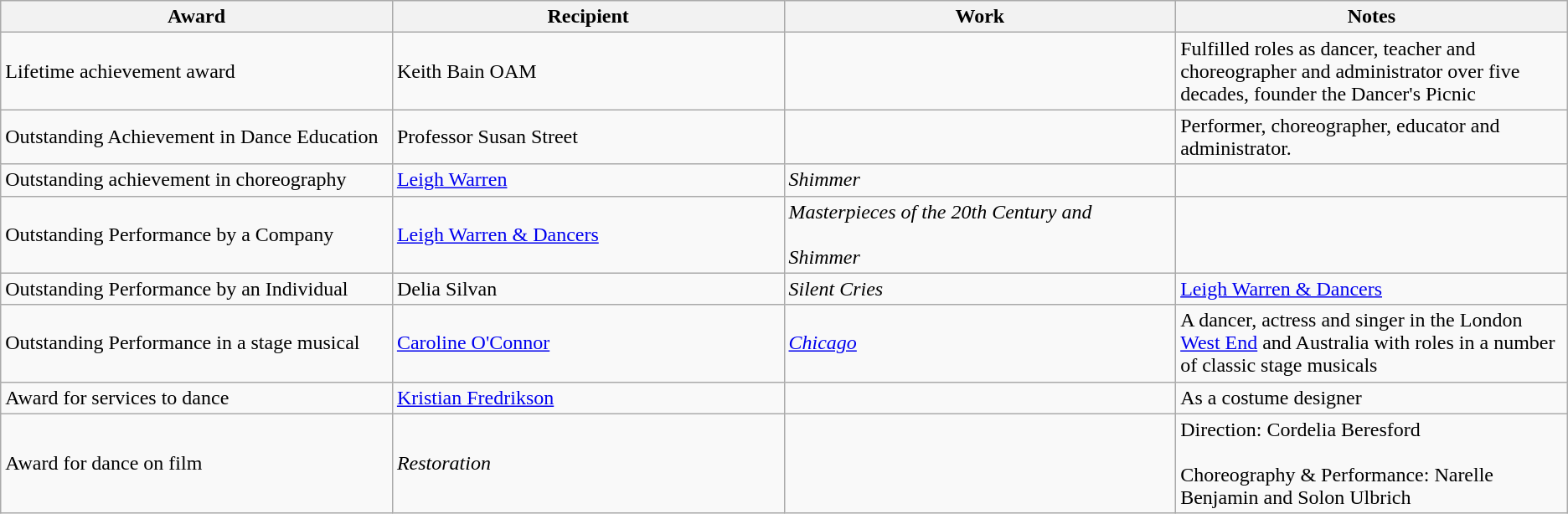<table class="wikitable">
<tr>
<th width="25%">Award</th>
<th width="25%">Recipient</th>
<th width="25%">Work</th>
<th width="25%">Notes</th>
</tr>
<tr>
<td>Lifetime achievement award</td>
<td>Keith Bain OAM</td>
<td></td>
<td>Fulfilled roles as dancer, teacher and choreographer and administrator over five decades, founder the Dancer's Picnic</td>
</tr>
<tr>
<td>Outstanding Achievement in Dance Education</td>
<td>Professor Susan Street</td>
<td></td>
<td>Performer, choreographer, educator and administrator.</td>
</tr>
<tr>
<td>Outstanding achievement in choreography</td>
<td><a href='#'>Leigh Warren</a></td>
<td><em>Shimmer</em></td>
<td></td>
</tr>
<tr>
<td>Outstanding Performance by a Company</td>
<td><a href='#'>Leigh Warren & Dancers</a></td>
<td><em>Masterpieces of the 20th Century and <br></em><br><em>Shimmer</em></td>
<td></td>
</tr>
<tr>
<td>Outstanding Performance by an Individual</td>
<td>Delia Silvan</td>
<td><em>Silent Cries</em></td>
<td><a href='#'>Leigh Warren & Dancers</a></td>
</tr>
<tr>
<td>Outstanding Performance in a stage musical</td>
<td><a href='#'>Caroline O'Connor</a></td>
<td><a href='#'><em>Chicago</em></a></td>
<td>A dancer, actress and singer in the London <a href='#'>West End</a> and Australia with roles in a number of classic stage musicals</td>
</tr>
<tr>
<td>Award for services to dance</td>
<td><a href='#'>Kristian Fredrikson</a></td>
<td></td>
<td>As a costume designer</td>
</tr>
<tr>
<td>Award for dance on film</td>
<td><em>Restoration</em></td>
<td></td>
<td>Direction: Cordelia Beresford <br><br>Choreography & Performance: Narelle Benjamin and Solon Ulbrich</td>
</tr>
</table>
